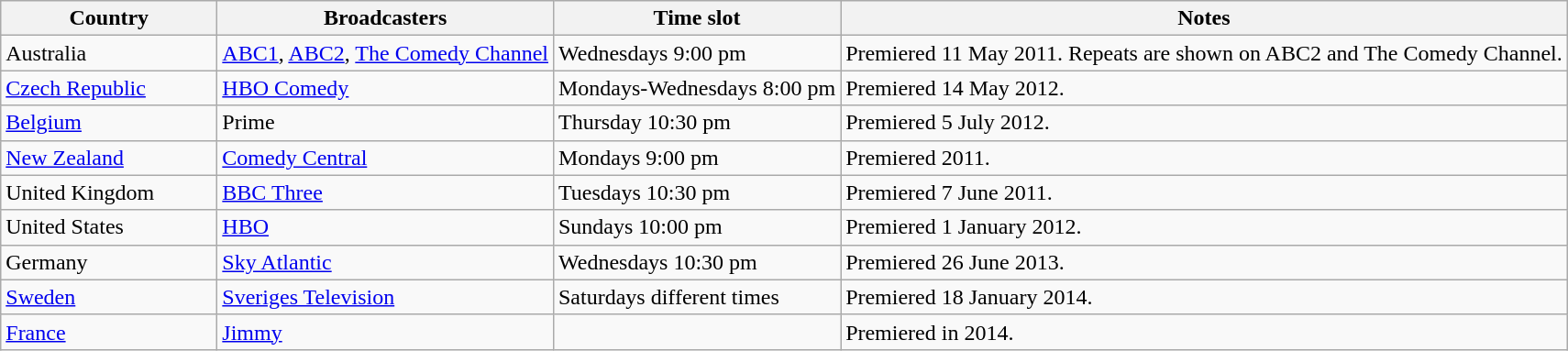<table class="wikitable sortable">
<tr>
<th width="150px">Country</th>
<th>Broadcasters</th>
<th>Time slot</th>
<th>Notes</th>
</tr>
<tr>
<td> Australia</td>
<td><a href='#'>ABC1</a>, <a href='#'>ABC2</a>, <a href='#'>The Comedy Channel</a></td>
<td>Wednesdays 9:00 pm</td>
<td>Premiered 11 May 2011. Repeats are shown on ABC2 and The Comedy Channel.</td>
</tr>
<tr>
<td> <a href='#'>Czech Republic</a></td>
<td><a href='#'>HBO Comedy</a></td>
<td>Mondays-Wednesdays 8:00 pm</td>
<td>Premiered 14 May 2012.</td>
</tr>
<tr>
<td> <a href='#'>Belgium</a></td>
<td>Prime</td>
<td>Thursday 10:30 pm</td>
<td>Premiered 5 July 2012.</td>
</tr>
<tr>
<td> <a href='#'>New Zealand</a></td>
<td><a href='#'>Comedy Central</a></td>
<td>Mondays 9:00 pm</td>
<td>Premiered 2011.</td>
</tr>
<tr>
<td> United Kingdom</td>
<td><a href='#'>BBC Three</a></td>
<td>Tuesdays 10:30 pm</td>
<td>Premiered 7 June 2011.</td>
</tr>
<tr>
<td> United States</td>
<td><a href='#'>HBO</a></td>
<td>Sundays 10:00 pm</td>
<td>Premiered 1 January 2012.</td>
</tr>
<tr>
<td> Germany</td>
<td><a href='#'>Sky Atlantic</a></td>
<td>Wednesdays 10:30 pm</td>
<td>Premiered 26 June 2013.</td>
</tr>
<tr>
<td> <a href='#'>Sweden</a></td>
<td><a href='#'>Sveriges Television</a></td>
<td>Saturdays different times</td>
<td>Premiered 18 January 2014.</td>
</tr>
<tr>
<td> <a href='#'>France</a></td>
<td><a href='#'>Jimmy</a></td>
<td></td>
<td>Premiered in 2014.</td>
</tr>
</table>
